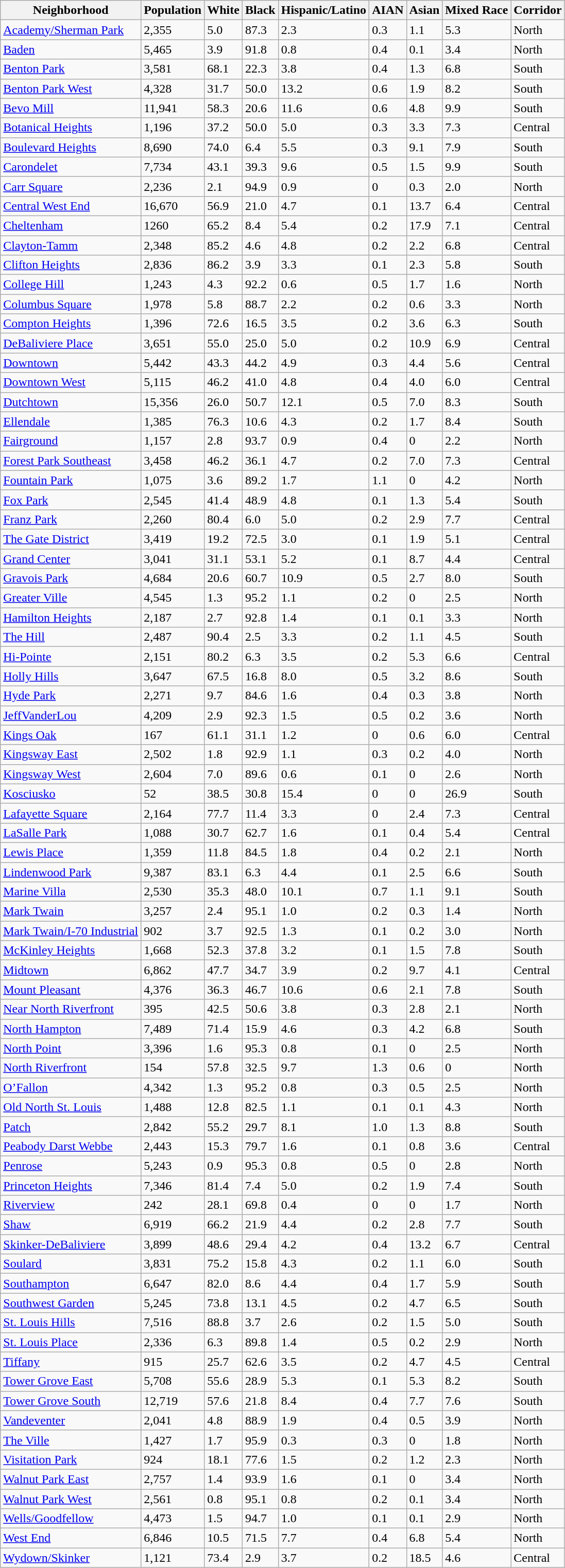<table class="wikitable sortable">
<tr>
<th>Neighborhood</th>
<th>Population</th>
<th>White</th>
<th>Black</th>
<th>Hispanic/Latino</th>
<th>AIAN</th>
<th>Asian</th>
<th>Mixed Race</th>
<th>Corridor</th>
</tr>
<tr>
<td><a href='#'>Academy/Sherman Park</a></td>
<td>2,355</td>
<td>5.0</td>
<td>87.3</td>
<td>2.3</td>
<td>0.3</td>
<td>1.1</td>
<td>5.3</td>
<td>North</td>
</tr>
<tr>
<td><a href='#'>Baden</a></td>
<td>5,465</td>
<td>3.9</td>
<td>91.8</td>
<td>0.8</td>
<td>0.4</td>
<td>0.1</td>
<td>3.4</td>
<td>North</td>
</tr>
<tr>
<td><a href='#'>Benton Park</a></td>
<td>3,581</td>
<td>68.1</td>
<td>22.3</td>
<td>3.8</td>
<td>0.4</td>
<td>1.3</td>
<td>6.8</td>
<td>South</td>
</tr>
<tr>
<td><a href='#'>Benton Park West</a></td>
<td>4,328</td>
<td>31.7</td>
<td>50.0</td>
<td>13.2</td>
<td>0.6</td>
<td>1.9</td>
<td>8.2</td>
<td>South</td>
</tr>
<tr>
<td><a href='#'>Bevo Mill</a></td>
<td>11,941</td>
<td>58.3</td>
<td>20.6</td>
<td>11.6</td>
<td>0.6</td>
<td>4.8</td>
<td>9.9</td>
<td>South</td>
</tr>
<tr>
<td><a href='#'>Botanical Heights</a></td>
<td>1,196</td>
<td>37.2</td>
<td>50.0</td>
<td>5.0</td>
<td>0.3</td>
<td>3.3</td>
<td>7.3</td>
<td>Central</td>
</tr>
<tr>
<td><a href='#'>Boulevard Heights</a></td>
<td>8,690</td>
<td>74.0</td>
<td>6.4</td>
<td>5.5</td>
<td>0.3</td>
<td>9.1</td>
<td>7.9</td>
<td>South</td>
</tr>
<tr>
<td><a href='#'>Carondelet</a></td>
<td>7,734</td>
<td>43.1</td>
<td>39.3</td>
<td>9.6</td>
<td>0.5</td>
<td>1.5</td>
<td>9.9</td>
<td>South</td>
</tr>
<tr>
<td><a href='#'>Carr Square</a></td>
<td>2,236</td>
<td>2.1</td>
<td>94.9</td>
<td>0.9</td>
<td>0</td>
<td>0.3</td>
<td>2.0</td>
<td>North</td>
</tr>
<tr>
<td><a href='#'>Central West End</a></td>
<td>16,670</td>
<td>56.9</td>
<td>21.0</td>
<td>4.7</td>
<td>0.1</td>
<td>13.7</td>
<td>6.4</td>
<td>Central</td>
</tr>
<tr>
<td><a href='#'>Cheltenham</a></td>
<td>1260</td>
<td>65.2</td>
<td>8.4</td>
<td>5.4</td>
<td>0.2</td>
<td>17.9</td>
<td>7.1</td>
<td>Central</td>
</tr>
<tr>
<td><a href='#'>Clayton-Tamm</a></td>
<td>2,348</td>
<td>85.2</td>
<td>4.6</td>
<td>4.8</td>
<td>0.2</td>
<td>2.2</td>
<td>6.8</td>
<td>Central</td>
</tr>
<tr>
<td><a href='#'>Clifton Heights</a></td>
<td>2,836</td>
<td>86.2</td>
<td>3.9</td>
<td>3.3</td>
<td>0.1</td>
<td>2.3</td>
<td>5.8</td>
<td>South</td>
</tr>
<tr>
<td><a href='#'>College Hill</a></td>
<td>1,243</td>
<td>4.3</td>
<td>92.2</td>
<td>0.6</td>
<td>0.5</td>
<td>1.7</td>
<td>1.6</td>
<td>North</td>
</tr>
<tr>
<td><a href='#'>Columbus Square</a></td>
<td>1,978</td>
<td>5.8</td>
<td>88.7</td>
<td>2.2</td>
<td>0.2</td>
<td>0.6</td>
<td>3.3</td>
<td>North</td>
</tr>
<tr>
<td><a href='#'>Compton Heights</a></td>
<td>1,396</td>
<td>72.6</td>
<td>16.5</td>
<td>3.5</td>
<td>0.2</td>
<td>3.6</td>
<td>6.3</td>
<td>South</td>
</tr>
<tr>
<td><a href='#'>DeBaliviere Place</a></td>
<td>3,651</td>
<td>55.0</td>
<td>25.0</td>
<td>5.0</td>
<td>0.2</td>
<td>10.9</td>
<td>6.9</td>
<td>Central</td>
</tr>
<tr>
<td><a href='#'>Downtown</a></td>
<td>5,442</td>
<td>43.3</td>
<td>44.2</td>
<td>4.9</td>
<td>0.3</td>
<td>4.4</td>
<td>5.6</td>
<td>Central</td>
</tr>
<tr>
<td><a href='#'>Downtown West</a></td>
<td>5,115</td>
<td>46.2</td>
<td>41.0</td>
<td>4.8</td>
<td>0.4</td>
<td>4.0</td>
<td>6.0</td>
<td>Central</td>
</tr>
<tr>
<td><a href='#'>Dutchtown</a></td>
<td>15,356</td>
<td>26.0</td>
<td>50.7</td>
<td>12.1</td>
<td>0.5</td>
<td>7.0</td>
<td>8.3</td>
<td>South</td>
</tr>
<tr>
<td><a href='#'>Ellendale</a></td>
<td>1,385</td>
<td>76.3</td>
<td>10.6</td>
<td>4.3</td>
<td>0.2</td>
<td>1.7</td>
<td>8.4</td>
<td>South</td>
</tr>
<tr>
<td><a href='#'>Fairground</a></td>
<td>1,157</td>
<td>2.8</td>
<td>93.7</td>
<td>0.9</td>
<td>0.4</td>
<td>0</td>
<td>2.2</td>
<td>North</td>
</tr>
<tr>
<td><a href='#'>Forest Park Southeast</a></td>
<td>3,458</td>
<td>46.2</td>
<td>36.1</td>
<td>4.7</td>
<td>0.2</td>
<td>7.0</td>
<td>7.3</td>
<td>Central</td>
</tr>
<tr>
<td><a href='#'>Fountain Park</a></td>
<td>1,075</td>
<td>3.6</td>
<td>89.2</td>
<td>1.7</td>
<td>1.1</td>
<td>0</td>
<td>4.2</td>
<td>North</td>
</tr>
<tr>
<td><a href='#'>Fox Park</a></td>
<td>2,545</td>
<td>41.4</td>
<td>48.9</td>
<td>4.8</td>
<td>0.1</td>
<td>1.3</td>
<td>5.4</td>
<td>South</td>
</tr>
<tr>
<td><a href='#'>Franz Park</a></td>
<td>2,260</td>
<td>80.4</td>
<td>6.0</td>
<td>5.0</td>
<td>0.2</td>
<td>2.9</td>
<td>7.7</td>
<td>Central</td>
</tr>
<tr>
<td><a href='#'>The Gate District</a></td>
<td>3,419</td>
<td>19.2</td>
<td>72.5</td>
<td>3.0</td>
<td>0.1</td>
<td>1.9</td>
<td>5.1</td>
<td>Central</td>
</tr>
<tr>
<td><a href='#'>Grand Center</a></td>
<td>3,041</td>
<td>31.1</td>
<td>53.1</td>
<td>5.2</td>
<td>0.1</td>
<td>8.7</td>
<td>4.4</td>
<td>Central</td>
</tr>
<tr>
<td><a href='#'>Gravois Park</a></td>
<td>4,684</td>
<td>20.6</td>
<td>60.7</td>
<td>10.9</td>
<td>0.5</td>
<td>2.7</td>
<td>8.0</td>
<td>South</td>
</tr>
<tr>
<td><a href='#'>Greater Ville</a></td>
<td>4,545</td>
<td>1.3</td>
<td>95.2</td>
<td>1.1</td>
<td>0.2</td>
<td>0</td>
<td>2.5</td>
<td>North</td>
</tr>
<tr>
<td><a href='#'>Hamilton Heights</a></td>
<td>2,187</td>
<td>2.7</td>
<td>92.8</td>
<td>1.4</td>
<td>0.1</td>
<td>0.1</td>
<td>3.3</td>
<td>North</td>
</tr>
<tr>
<td><a href='#'>The Hill</a></td>
<td>2,487</td>
<td>90.4</td>
<td>2.5</td>
<td>3.3</td>
<td>0.2</td>
<td>1.1</td>
<td>4.5</td>
<td>South</td>
</tr>
<tr>
<td><a href='#'>Hi-Pointe</a></td>
<td>2,151</td>
<td>80.2</td>
<td>6.3</td>
<td>3.5</td>
<td>0.2</td>
<td>5.3</td>
<td>6.6</td>
<td>Central</td>
</tr>
<tr>
<td><a href='#'>Holly Hills</a></td>
<td>3,647</td>
<td>67.5</td>
<td>16.8</td>
<td>8.0</td>
<td>0.5</td>
<td>3.2</td>
<td>8.6</td>
<td>South</td>
</tr>
<tr>
<td><a href='#'>Hyde Park</a></td>
<td>2,271</td>
<td>9.7</td>
<td>84.6</td>
<td>1.6</td>
<td>0.4</td>
<td>0.3</td>
<td>3.8</td>
<td>North</td>
</tr>
<tr>
<td><a href='#'>JeffVanderLou</a></td>
<td>4,209</td>
<td>2.9</td>
<td>92.3</td>
<td>1.5</td>
<td>0.5</td>
<td>0.2</td>
<td>3.6</td>
<td>North</td>
</tr>
<tr>
<td><a href='#'>Kings Oak</a></td>
<td>167</td>
<td>61.1</td>
<td>31.1</td>
<td>1.2</td>
<td>0</td>
<td>0.6</td>
<td>6.0</td>
<td>Central</td>
</tr>
<tr>
<td><a href='#'>Kingsway East</a></td>
<td>2,502</td>
<td>1.8</td>
<td>92.9</td>
<td>1.1</td>
<td>0.3</td>
<td>0.2</td>
<td>4.0</td>
<td>North</td>
</tr>
<tr>
<td><a href='#'>Kingsway West</a></td>
<td>2,604</td>
<td>7.0</td>
<td>89.6</td>
<td>0.6</td>
<td>0.1</td>
<td>0</td>
<td>2.6</td>
<td>North</td>
</tr>
<tr>
<td><a href='#'>Kosciusko</a></td>
<td>52</td>
<td>38.5</td>
<td>30.8</td>
<td>15.4</td>
<td>0</td>
<td>0</td>
<td>26.9</td>
<td>South</td>
</tr>
<tr>
<td><a href='#'>Lafayette Square</a></td>
<td>2,164</td>
<td>77.7</td>
<td>11.4</td>
<td>3.3</td>
<td>0</td>
<td>2.4</td>
<td>7.3</td>
<td>Central</td>
</tr>
<tr>
<td><a href='#'>LaSalle Park</a></td>
<td>1,088</td>
<td>30.7</td>
<td>62.7</td>
<td>1.6</td>
<td>0.1</td>
<td>0.4</td>
<td>5.4</td>
<td>Central</td>
</tr>
<tr>
<td><a href='#'>Lewis Place</a></td>
<td>1,359</td>
<td>11.8</td>
<td>84.5</td>
<td>1.8</td>
<td>0.4</td>
<td>0.2</td>
<td>2.1</td>
<td>North</td>
</tr>
<tr>
<td><a href='#'>Lindenwood Park</a></td>
<td>9,387</td>
<td>83.1</td>
<td>6.3</td>
<td>4.4</td>
<td>0.1</td>
<td>2.5</td>
<td>6.6</td>
<td>South</td>
</tr>
<tr>
<td><a href='#'>Marine Villa</a></td>
<td>2,530</td>
<td>35.3</td>
<td>48.0</td>
<td>10.1</td>
<td>0.7</td>
<td>1.1</td>
<td>9.1</td>
<td>South</td>
</tr>
<tr>
<td><a href='#'>Mark Twain</a></td>
<td>3,257</td>
<td>2.4</td>
<td>95.1</td>
<td>1.0</td>
<td>0.2</td>
<td>0.3</td>
<td>1.4</td>
<td>North</td>
</tr>
<tr>
<td><a href='#'>Mark Twain/I-70 Industrial</a></td>
<td>902</td>
<td>3.7</td>
<td>92.5</td>
<td>1.3</td>
<td>0.1</td>
<td>0.2</td>
<td>3.0</td>
<td>North</td>
</tr>
<tr>
<td><a href='#'>McKinley Heights</a></td>
<td>1,668</td>
<td>52.3</td>
<td>37.8</td>
<td>3.2</td>
<td>0.1</td>
<td>1.5</td>
<td>7.8</td>
<td>South</td>
</tr>
<tr>
<td><a href='#'>Midtown</a></td>
<td>6,862</td>
<td>47.7</td>
<td>34.7</td>
<td>3.9</td>
<td>0.2</td>
<td>9.7</td>
<td>4.1</td>
<td>Central</td>
</tr>
<tr>
<td><a href='#'>Mount Pleasant</a></td>
<td>4,376</td>
<td>36.3</td>
<td>46.7</td>
<td>10.6</td>
<td>0.6</td>
<td>2.1</td>
<td>7.8</td>
<td>South</td>
</tr>
<tr>
<td><a href='#'>Near North Riverfront</a></td>
<td>395</td>
<td>42.5</td>
<td>50.6</td>
<td>3.8</td>
<td>0.3</td>
<td>2.8</td>
<td>2.1</td>
<td>North</td>
</tr>
<tr>
<td><a href='#'>North Hampton</a></td>
<td>7,489</td>
<td>71.4</td>
<td>15.9</td>
<td>4.6</td>
<td>0.3</td>
<td>4.2</td>
<td>6.8</td>
<td>South</td>
</tr>
<tr>
<td><a href='#'>North Point</a></td>
<td>3,396</td>
<td>1.6</td>
<td>95.3</td>
<td>0.8</td>
<td>0.1</td>
<td>0</td>
<td>2.5</td>
<td>North</td>
</tr>
<tr>
<td><a href='#'>North Riverfront</a></td>
<td>154</td>
<td>57.8</td>
<td>32.5</td>
<td>9.7</td>
<td>1.3</td>
<td>0.6</td>
<td>0</td>
<td>North</td>
</tr>
<tr>
<td><a href='#'>O’Fallon</a></td>
<td>4,342</td>
<td>1.3</td>
<td>95.2</td>
<td>0.8</td>
<td>0.3</td>
<td>0.5</td>
<td>2.5</td>
<td>North</td>
</tr>
<tr>
<td><a href='#'>Old North St. Louis</a></td>
<td>1,488</td>
<td>12.8</td>
<td>82.5</td>
<td>1.1</td>
<td>0.1</td>
<td>0.1</td>
<td>4.3</td>
<td>North</td>
</tr>
<tr>
<td><a href='#'>Patch</a></td>
<td>2,842</td>
<td>55.2</td>
<td>29.7</td>
<td>8.1</td>
<td>1.0</td>
<td>1.3</td>
<td>8.8</td>
<td>South</td>
</tr>
<tr>
<td><a href='#'>Peabody Darst Webbe</a></td>
<td>2,443</td>
<td>15.3</td>
<td>79.7</td>
<td>1.6</td>
<td>0.1</td>
<td>0.8</td>
<td>3.6</td>
<td>Central</td>
</tr>
<tr>
<td><a href='#'>Penrose</a></td>
<td>5,243</td>
<td>0.9</td>
<td>95.3</td>
<td>0.8</td>
<td>0.5</td>
<td>0</td>
<td>2.8</td>
<td>North</td>
</tr>
<tr>
<td><a href='#'>Princeton Heights</a></td>
<td>7,346</td>
<td>81.4</td>
<td>7.4</td>
<td>5.0</td>
<td>0.2</td>
<td>1.9</td>
<td>7.4</td>
<td>South</td>
</tr>
<tr>
<td><a href='#'>Riverview</a></td>
<td>242</td>
<td>28.1</td>
<td>69.8</td>
<td>0.4</td>
<td>0</td>
<td>0</td>
<td>1.7</td>
<td>North</td>
</tr>
<tr>
<td><a href='#'>Shaw</a></td>
<td>6,919</td>
<td>66.2</td>
<td>21.9</td>
<td>4.4</td>
<td>0.2</td>
<td>2.8</td>
<td>7.7</td>
<td>South</td>
</tr>
<tr>
<td><a href='#'>Skinker-DeBaliviere</a></td>
<td>3,899</td>
<td>48.6</td>
<td>29.4</td>
<td>4.2</td>
<td>0.4</td>
<td>13.2</td>
<td>6.7</td>
<td>Central</td>
</tr>
<tr>
<td><a href='#'>Soulard</a></td>
<td>3,831</td>
<td>75.2</td>
<td>15.8</td>
<td>4.3</td>
<td>0.2</td>
<td>1.1</td>
<td>6.0</td>
<td>South</td>
</tr>
<tr>
<td><a href='#'>Southampton</a></td>
<td>6,647</td>
<td>82.0</td>
<td>8.6</td>
<td>4.4</td>
<td>0.4</td>
<td>1.7</td>
<td>5.9</td>
<td>South</td>
</tr>
<tr>
<td><a href='#'>Southwest Garden</a></td>
<td>5,245</td>
<td>73.8</td>
<td>13.1</td>
<td>4.5</td>
<td>0.2</td>
<td>4.7</td>
<td>6.5</td>
<td>South</td>
</tr>
<tr>
<td><a href='#'>St. Louis Hills</a></td>
<td>7,516</td>
<td>88.8</td>
<td>3.7</td>
<td>2.6</td>
<td>0.2</td>
<td>1.5</td>
<td>5.0</td>
<td>South</td>
</tr>
<tr>
<td><a href='#'>St. Louis Place</a></td>
<td>2,336</td>
<td>6.3</td>
<td>89.8</td>
<td>1.4</td>
<td>0.5</td>
<td>0.2</td>
<td>2.9</td>
<td>North</td>
</tr>
<tr>
<td><a href='#'>Tiffany</a></td>
<td>915</td>
<td>25.7</td>
<td>62.6</td>
<td>3.5</td>
<td>0.2</td>
<td>4.7</td>
<td>4.5</td>
<td>Central</td>
</tr>
<tr>
<td><a href='#'>Tower Grove East</a></td>
<td>5,708</td>
<td>55.6</td>
<td>28.9</td>
<td>5.3</td>
<td>0.1</td>
<td>5.3</td>
<td>8.2</td>
<td>South</td>
</tr>
<tr>
<td><a href='#'>Tower Grove South</a></td>
<td>12,719</td>
<td>57.6</td>
<td>21.8</td>
<td>8.4</td>
<td>0.4</td>
<td>7.7</td>
<td>7.6</td>
<td>South</td>
</tr>
<tr>
<td><a href='#'>Vandeventer</a></td>
<td>2,041</td>
<td>4.8</td>
<td>88.9</td>
<td>1.9</td>
<td>0.4</td>
<td>0.5</td>
<td>3.9</td>
<td>North</td>
</tr>
<tr>
<td><a href='#'>The Ville</a></td>
<td>1,427</td>
<td>1.7</td>
<td>95.9</td>
<td>0.3</td>
<td>0.3</td>
<td>0</td>
<td>1.8</td>
<td>North</td>
</tr>
<tr>
<td><a href='#'>Visitation Park</a></td>
<td>924</td>
<td>18.1</td>
<td>77.6</td>
<td>1.5</td>
<td>0.2</td>
<td>1.2</td>
<td>2.3</td>
<td>North</td>
</tr>
<tr>
<td><a href='#'>Walnut Park East</a></td>
<td>2,757</td>
<td>1.4</td>
<td>93.9</td>
<td>1.6</td>
<td>0.1</td>
<td>0</td>
<td>3.4</td>
<td>North</td>
</tr>
<tr>
<td><a href='#'>Walnut Park West</a></td>
<td>2,561</td>
<td>0.8</td>
<td>95.1</td>
<td>0.8</td>
<td>0.2</td>
<td>0.1</td>
<td>3.4</td>
<td>North</td>
</tr>
<tr>
<td><a href='#'>Wells/Goodfellow</a></td>
<td>4,473</td>
<td>1.5</td>
<td>94.7</td>
<td>1.0</td>
<td>0.1</td>
<td>0.1</td>
<td>2.9</td>
<td>North</td>
</tr>
<tr>
<td><a href='#'>West End</a></td>
<td>6,846</td>
<td>10.5</td>
<td>71.5</td>
<td>7.7</td>
<td>0.4</td>
<td>6.8</td>
<td>5.4</td>
<td>North</td>
</tr>
<tr>
<td><a href='#'>Wydown/Skinker</a></td>
<td>1,121</td>
<td>73.4</td>
<td>2.9</td>
<td>3.7</td>
<td>0.2</td>
<td>18.5</td>
<td>4.6</td>
<td>Central</td>
</tr>
</table>
